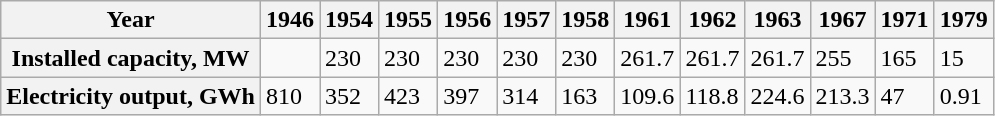<table class="wikitable">
<tr>
<th>Year</th>
<th>1946</th>
<th>1954</th>
<th>1955</th>
<th>1956</th>
<th>1957</th>
<th>1958</th>
<th>1961</th>
<th>1962</th>
<th>1963</th>
<th>1967</th>
<th>1971</th>
<th>1979</th>
</tr>
<tr>
<th>Installed  capacity, MW</th>
<td></td>
<td>230</td>
<td>230</td>
<td>230</td>
<td>230</td>
<td>230</td>
<td>261.7</td>
<td>261.7</td>
<td>261.7</td>
<td>255</td>
<td>165</td>
<td>15</td>
</tr>
<tr>
<th>Electricity  output, GWh</th>
<td>810</td>
<td>352</td>
<td>423</td>
<td>397</td>
<td>314</td>
<td>163</td>
<td>109.6</td>
<td>118.8</td>
<td>224.6</td>
<td>213.3</td>
<td>47</td>
<td>0.91</td>
</tr>
</table>
